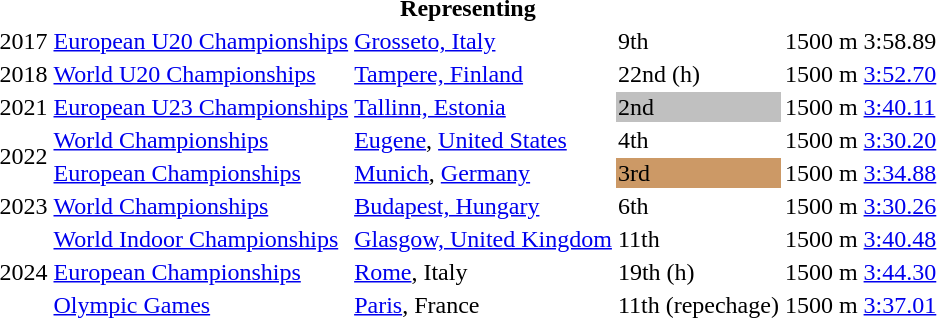<table>
<tr>
<th colspan="6">Representing </th>
</tr>
<tr>
<td>2017</td>
<td><a href='#'>European U20 Championships</a></td>
<td><a href='#'>Grosseto, Italy</a></td>
<td>9th</td>
<td>1500 m</td>
<td>3:58.89</td>
</tr>
<tr>
<td>2018</td>
<td><a href='#'>World U20 Championships</a></td>
<td><a href='#'>Tampere, Finland</a></td>
<td>22nd (h)</td>
<td>1500 m</td>
<td><a href='#'>3:52.70</a></td>
</tr>
<tr>
<td>2021</td>
<td><a href='#'>European U23 Championships</a></td>
<td><a href='#'>Tallinn, Estonia</a></td>
<td bgcolor=silver>2nd</td>
<td>1500 m</td>
<td><a href='#'>3:40.11</a></td>
</tr>
<tr>
<td rowspan=2>2022</td>
<td><a href='#'>World Championships</a></td>
<td><a href='#'>Eugene</a>, <a href='#'>United States</a></td>
<td>4th</td>
<td>1500 m</td>
<td><a href='#'>3:30.20</a></td>
</tr>
<tr>
<td><a href='#'>European Championships</a></td>
<td><a href='#'>Munich</a>, <a href='#'>Germany</a></td>
<td bgcolor=cc9966>3rd</td>
<td>1500 m</td>
<td><a href='#'>3:34.88</a></td>
</tr>
<tr>
<td>2023</td>
<td><a href='#'>World Championships</a></td>
<td><a href='#'>Budapest, Hungary</a></td>
<td>6th</td>
<td>1500 m</td>
<td><a href='#'>3:30.26</a></td>
</tr>
<tr>
<td rowspan=3>2024</td>
<td><a href='#'>World Indoor Championships</a></td>
<td><a href='#'>Glasgow, United Kingdom</a></td>
<td>11th</td>
<td>1500 m</td>
<td><a href='#'>3:40.48</a></td>
</tr>
<tr>
<td><a href='#'>European Championships</a></td>
<td><a href='#'>Rome</a>, Italy</td>
<td>19th (h)</td>
<td>1500 m</td>
<td><a href='#'>3:44.30</a></td>
</tr>
<tr>
<td><a href='#'>Olympic Games</a></td>
<td><a href='#'>Paris</a>, France</td>
<td>11th (repechage)</td>
<td>1500 m</td>
<td><a href='#'>3:37.01</a></td>
</tr>
</table>
